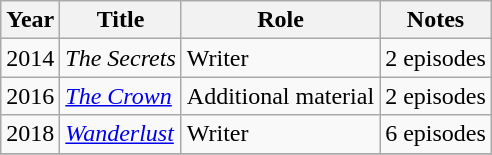<table class="wikitable">
<tr>
<th>Year</th>
<th>Title</th>
<th>Role</th>
<th>Notes</th>
</tr>
<tr>
<td>2014</td>
<td><em>The Secrets</em></td>
<td>Writer</td>
<td>2 episodes</td>
</tr>
<tr>
<td>2016</td>
<td><em><a href='#'>The Crown</a></em></td>
<td>Additional material</td>
<td>2 episodes</td>
</tr>
<tr>
<td>2018</td>
<td><em><a href='#'>Wanderlust</a></em></td>
<td>Writer</td>
<td>6 episodes</td>
</tr>
<tr>
</tr>
</table>
